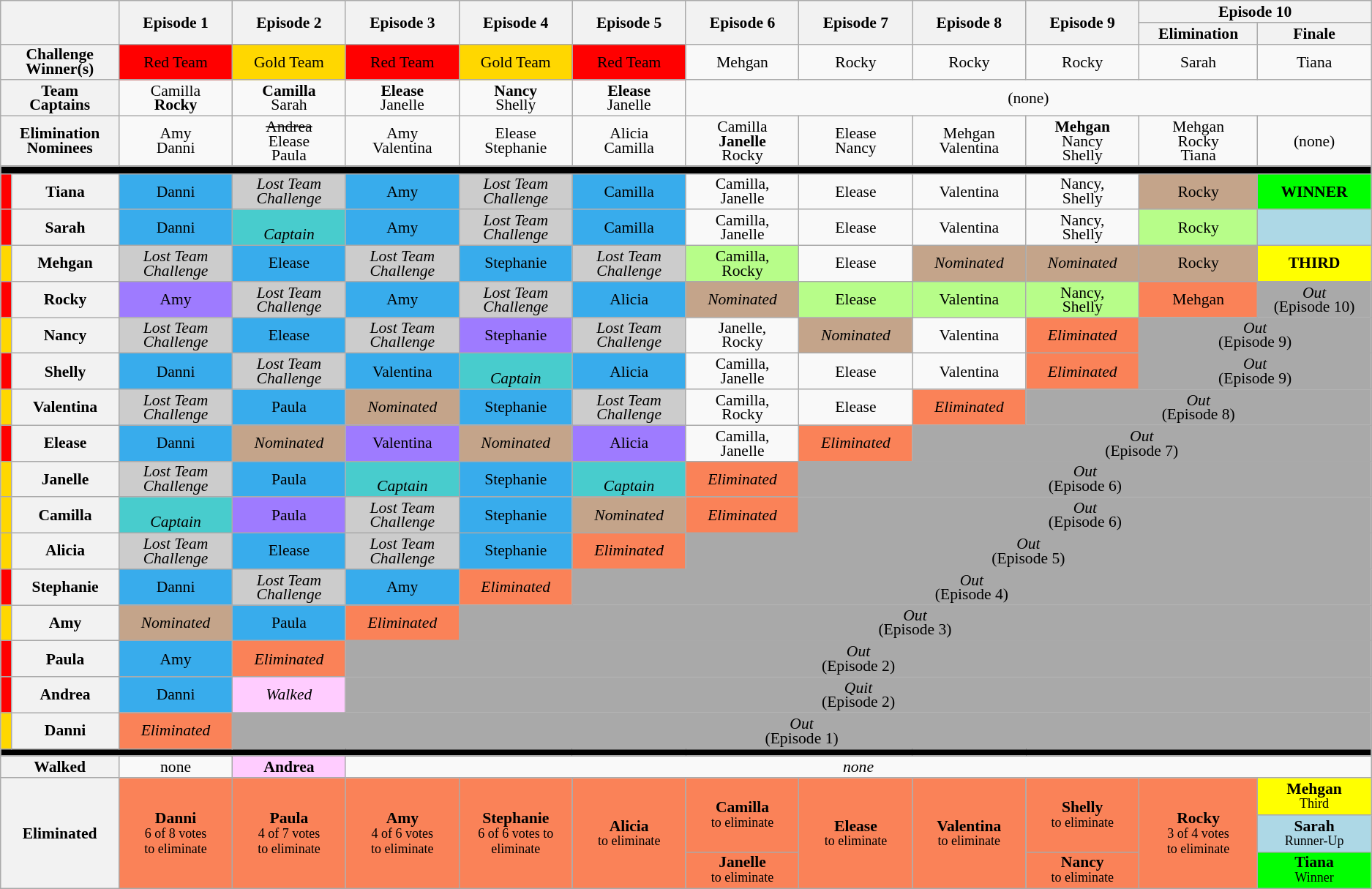<table class="wikitable" style="text-align:center; font-size:90%; line-height:13px;">
<tr>
<th rowspan="2" colspan="2" style="width:6%"></th>
<th rowspan="2" style="width:6%">Episode 1</th>
<th rowspan="2" style="width:6%">Episode 2</th>
<th rowspan="2" style="width:6%">Episode 3</th>
<th rowspan="2" style="width:6%">Episode 4</th>
<th rowspan="2" style="width:6%">Episode 5</th>
<th rowspan="2" style="width:6%">Episode 6</th>
<th rowspan="2" style="width:6%">Episode 7</th>
<th rowspan="2" style="width:6%">Episode 8</th>
<th rowspan="2" style="width:6%">Episode 9</th>
<th colspan="2" style="width:6%">Episode 10</th>
</tr>
<tr>
<th style="width:6%">Elimination</th>
<th style="width:6%">Finale</th>
</tr>
<tr>
<th colspan="2">Challenge<br>Winner(s)</th>
<td style="background:Red">Red Team</td>
<td style="background:Gold">Gold Team</td>
<td style="background:Red">Red Team</td>
<td style="background:Gold">Gold Team</td>
<td style="background:Red">Red Team</td>
<td>Mehgan</td>
<td>Rocky</td>
<td>Rocky</td>
<td>Rocky</td>
<td>Sarah</td>
<td>Tiana</td>
</tr>
<tr>
<th colspan="2">Team<br>Captains</th>
<td>Camilla<br><strong>Rocky</strong></td>
<td><strong>Camilla</strong><br>Sarah</td>
<td><strong>Elease</strong><br>Janelle</td>
<td><strong>Nancy</strong><br>Shelly</td>
<td><strong>Elease</strong><br>Janelle</td>
<td colspan="6">(none)</td>
</tr>
<tr>
<th colspan="2">Elimination<br>Nominees</th>
<td>Amy<br>Danni</td>
<td><s>Andrea</s><br>Elease<br>Paula</td>
<td>Amy<br>Valentina</td>
<td>Elease<br>Stephanie</td>
<td>Alicia<br>Camilla</td>
<td>Camilla<br><strong>Janelle</strong><br>Rocky</td>
<td>Elease<br>Nancy</td>
<td>Mehgan<br>Valentina</td>
<td><strong>Mehgan</strong><br>Nancy<br>Shelly</td>
<td>Mehgan<br>Rocky<br>Tiana</td>
<td>(none)</td>
</tr>
<tr>
<th style="background:#000" colspan="13"></th>
</tr>
<tr>
<td style="background:red"></td>
<th>Tiana</th>
<td style="background:#38ACEC">Danni</td>
<td style="background:#ccc"><em>Lost Team<br>Challenge</em></td>
<td style="background:#38ACEC">Amy</td>
<td style="background:#ccc"><em>Lost Team<br>Challenge</em></td>
<td style="background:#38ACEC">Camilla</td>
<td>Camilla,<br>Janelle</td>
<td>Elease</td>
<td>Valentina</td>
<td>Nancy,<br>Shelly</td>
<td style="background:#C4A48A">Rocky</td>
<td style="background:lime"><strong>WINNER</strong></td>
</tr>
<tr>
<td style="background:red"></td>
<th>Sarah</th>
<td style="background:#38ACEC">Danni</td>
<td style="background:#48CCCD"><em><br>Captain</em></td>
<td style="background:#38ACEC">Amy</td>
<td style="background:#ccc"><em>Lost Team<br>Challenge</em></td>
<td style="background:#38ACEC">Camilla</td>
<td>Camilla,<br>Janelle</td>
<td>Elease</td>
<td>Valentina</td>
<td>Nancy,<br>Shelly</td>
<td style="background:#B7FD89">Rocky</td>
<td style="background:lightblue"><strong></strong></td>
</tr>
<tr>
<td style="background:gold"></td>
<th>Mehgan</th>
<td style="background:#ccc"><em>Lost Team<br>Challenge</em></td>
<td style="background:#38ACEC">Elease</td>
<td style="background:#ccc"><em>Lost Team<br>Challenge</em></td>
<td style="background:#38ACEC">Stephanie</td>
<td style="background:#ccc"><em>Lost Team<br>Challenge</em></td>
<td style="background:#B7FD89">Camilla,<br>Rocky</td>
<td>Elease</td>
<td style="background:#C4A48A"><em>Nominated</em></td>
<td style="background:#C4A48A"><em>Nominated</em></td>
<td style="background:#C4A48A">Rocky</td>
<td style="background:yellow"><strong>THIRD</strong></td>
</tr>
<tr>
<td style="background:red"></td>
<th>Rocky</th>
<td style="background:#9E7BFF">Amy</td>
<td style="background:#ccc"><em>Lost Team<br>Challenge</em></td>
<td style="background:#38ACEC">Amy</td>
<td style="background:#ccc"><em>Lost Team<br>Challenge</em></td>
<td style="background:#38ACEC">Alicia</td>
<td style="background:#C4A48A"><em>Nominated</em></td>
<td style="background:#B7FD89">Elease</td>
<td style="background:#B7FD89">Valentina</td>
<td style="background:#B7FD89">Nancy,<br>Shelly</td>
<td style="background:#FA8258">Mehgan</td>
<td style="background:darkgray"><em>Out</em><br>(Episode 10)</td>
</tr>
<tr>
<td style="background:gold"></td>
<th>Nancy</th>
<td style="background:#ccc"><em>Lost Team<br>Challenge</em></td>
<td style="background:#38ACEC">Elease</td>
<td style="background:#ccc"><em>Lost Team<br>Challenge</em></td>
<td style="background:#9E7BFF">Stephanie</td>
<td style="background:#ccc"><em>Lost Team<br>Challenge</em></td>
<td>Janelle,<br>Rocky</td>
<td style="background:#C4A48A"><em>Nominated</em></td>
<td>Valentina</td>
<td style="background:#FA8258"><em>Eliminated</em></td>
<td style="background:darkgray" colspan="2"><em>Out</em><br>(Episode 9)</td>
</tr>
<tr>
<td style="background:red"></td>
<th>Shelly</th>
<td style="background:#38ACEC">Danni</td>
<td style="background:#ccc"><em>Lost Team<br>Challenge</em></td>
<td style="background:#38ACEC">Valentina</td>
<td style="background:#48CCCD"><em><br>Captain</em></td>
<td style="background:#38ACEC">Alicia</td>
<td>Camilla,<br>Janelle</td>
<td>Elease</td>
<td>Valentina</td>
<td style="background:#FA8258"><em>Eliminated</em></td>
<td style="background:darkgray" colspan="2"><em>Out</em><br>(Episode 9)</td>
</tr>
<tr>
<td style="background:gold"></td>
<th>Valentina</th>
<td style="background:#ccc"><em>Lost Team<br>Challenge</em></td>
<td style="background:#38ACEC">Paula</td>
<td style="background:#C4A48A"><em>Nominated</em></td>
<td style="background:#38ACEC">Stephanie</td>
<td style="background:#ccc"><em>Lost Team<br>Challenge</em></td>
<td>Camilla,<br>Rocky</td>
<td>Elease</td>
<td style="background:#FA8258"><em>Eliminated</em></td>
<td style="background:darkgray" colspan="3"><em>Out</em><br>(Episode 8)</td>
</tr>
<tr>
<td style="background:red"></td>
<th>Elease</th>
<td style="background:#38ACEC">Danni</td>
<td style="background:#C4A48A"><em>Nominated</em></td>
<td style="background:#9E7BFF">Valentina</td>
<td style="background:#C4A48A"><em>Nominated</em></td>
<td style="background:#9E7BFF">Alicia</td>
<td>Camilla,<br>Janelle</td>
<td style="background:#FA8258"><em>Eliminated</em></td>
<td style="background:darkgray" colspan="4"><em>Out</em><br>(Episode 7)</td>
</tr>
<tr>
<td style="background:gold"></td>
<th>Janelle</th>
<td style="background:#ccc"><em>Lost Team<br>Challenge</em></td>
<td style="background:#38ACEC">Paula</td>
<td style="background:#48CCCD"><em><br>Captain</em></td>
<td style="background:#38ACEC">Stephanie</td>
<td style="background:#48CCCD"><em><br>Captain</em></td>
<td style="background:#FA8258"><em>Eliminated</em></td>
<td style="background:darkgray" colspan="5"><em>Out</em><br>(Episode 6)</td>
</tr>
<tr>
<td style="background:gold"></td>
<th>Camilla</th>
<td style="background:#48CCCD"><em><br>Captain</em></td>
<td style="background:#9E7BFF">Paula</td>
<td style="background:#ccc"><em>Lost Team<br>Challenge</em></td>
<td style="background:#38ACEC">Stephanie</td>
<td style="background:#C4A48A"><em>Nominated</em></td>
<td style="background:#FA8258"><em>Eliminated</em></td>
<td style="background:darkgray" colspan="5"><em>Out</em><br>(Episode 6)</td>
</tr>
<tr>
<td style="background:gold"></td>
<th>Alicia</th>
<td style="background:#ccc"><em>Lost Team<br>Challenge</em></td>
<td style="background:#38ACEC">Elease</td>
<td style="background:#ccc"><em>Lost Team<br>Challenge</em></td>
<td style="background:#38ACEC">Stephanie</td>
<td style="background:#FA8258"><em>Eliminated</em></td>
<td style="background:darkgray" colspan="6"><em>Out</em><br>(Episode 5)</td>
</tr>
<tr>
<td style="background:red"></td>
<th>Stephanie</th>
<td style="background:#38ACEC">Danni</td>
<td style="background:#ccc"><em>Lost Team<br>Challenge</em></td>
<td style="background:#38ACEC">Amy</td>
<td style="background:#FA8258"><em>Eliminated</em></td>
<td style="background:darkgray" colspan="7"><em>Out</em><br>(Episode 4)</td>
</tr>
<tr>
<td style="background:gold"></td>
<th>Amy</th>
<td style="background:#C4A48A"><em>Nominated</em></td>
<td style="background:#38ACEC">Paula</td>
<td style="background:#FA8258"><em>Eliminated</em></td>
<td style="background:darkgray" colspan="8"><em>Out</em><br>(Episode 3)</td>
</tr>
<tr>
<td style="background:red"></td>
<th>Paula</th>
<td style="background:#38ACEC">Amy</td>
<td style="background:#FA8258"><em>Eliminated</em></td>
<td style="background:darkgray" colspan="9"><em>Out</em><br>(Episode 2)</td>
</tr>
<tr>
<td style="background:red"></td>
<th>Andrea</th>
<td style="background:#38ACEC">Danni</td>
<td style="background:#fcf"><em>Walked</em></td>
<td style="background:darkgray" colspan="9"><em>Quit</em><br>(Episode 2)</td>
</tr>
<tr>
<td style="background:gold"></td>
<th>Danni</th>
<td style="background:#FA8258"><em>Eliminated</em></td>
<td style="background:darkgray" colspan="10"><em>Out</em><br>(Episode 1)</td>
</tr>
<tr>
<th style="background:#000" colspan="13"></th>
</tr>
<tr>
<th colspan="2">Walked</th>
<td>none</td>
<td style="background:#fcf"><strong>Andrea</strong></td>
<td colspan="9"><em>none</em></td>
</tr>
<tr>
<th colspan="2" rowspan="3">Eliminated</th>
<td rowspan="3" style="background:#FA8258"><strong>Danni</strong><br><small>6 of 8 votes<br>to eliminate</small></td>
<td rowspan="3" style="background:#FA8258"><strong>Paula</strong><br><small>4 of 7 votes<br>to eliminate</small></td>
<td rowspan="3" style="background:#FA8258"><strong>Amy</strong><br><small>4 of 6 votes<br>to eliminate</small></td>
<td rowspan="3" style="background:#FA8258"><strong>Stephanie</strong><br><small>6 of 6 votes to eliminate</small></td>
<td rowspan="3" style="background:#FA8258"><strong>Alicia</strong><br><small> to eliminate</small></td>
<td rowspan="2" style="background:#FA8258"><strong>Camilla</strong><br><small> to eliminate</small></td>
<td rowspan="3" style="background:#FA8258"><strong>Elease</strong><br><small> to eliminate</small></td>
<td rowspan="3" style="background:#FA8258"><strong>Valentina</strong><br><small> to eliminate</small></td>
<td rowspan="2" style="background:#FA8258"><strong>Shelly</strong><br><small> to eliminate</small></td>
<td rowspan="3" style="background:#FA8258"><strong>Rocky</strong><br><small>3 of 4 votes<br>to eliminate</small></td>
<td style="background:yellow"><strong>Mehgan</strong><br><small>Third</small></td>
</tr>
<tr>
<td style="background:lightblue"><strong>Sarah</strong><br><small>Runner-Up</small></td>
</tr>
<tr>
<td style="background:#FA8258"><strong>Janelle</strong><br><small> to eliminate</small></td>
<td style="background:#FA8258"><strong>Nancy</strong><br><small> to eliminate</small></td>
<td style="background:lime"><strong>Tiana</strong><br><small>Winner</small></td>
</tr>
</table>
